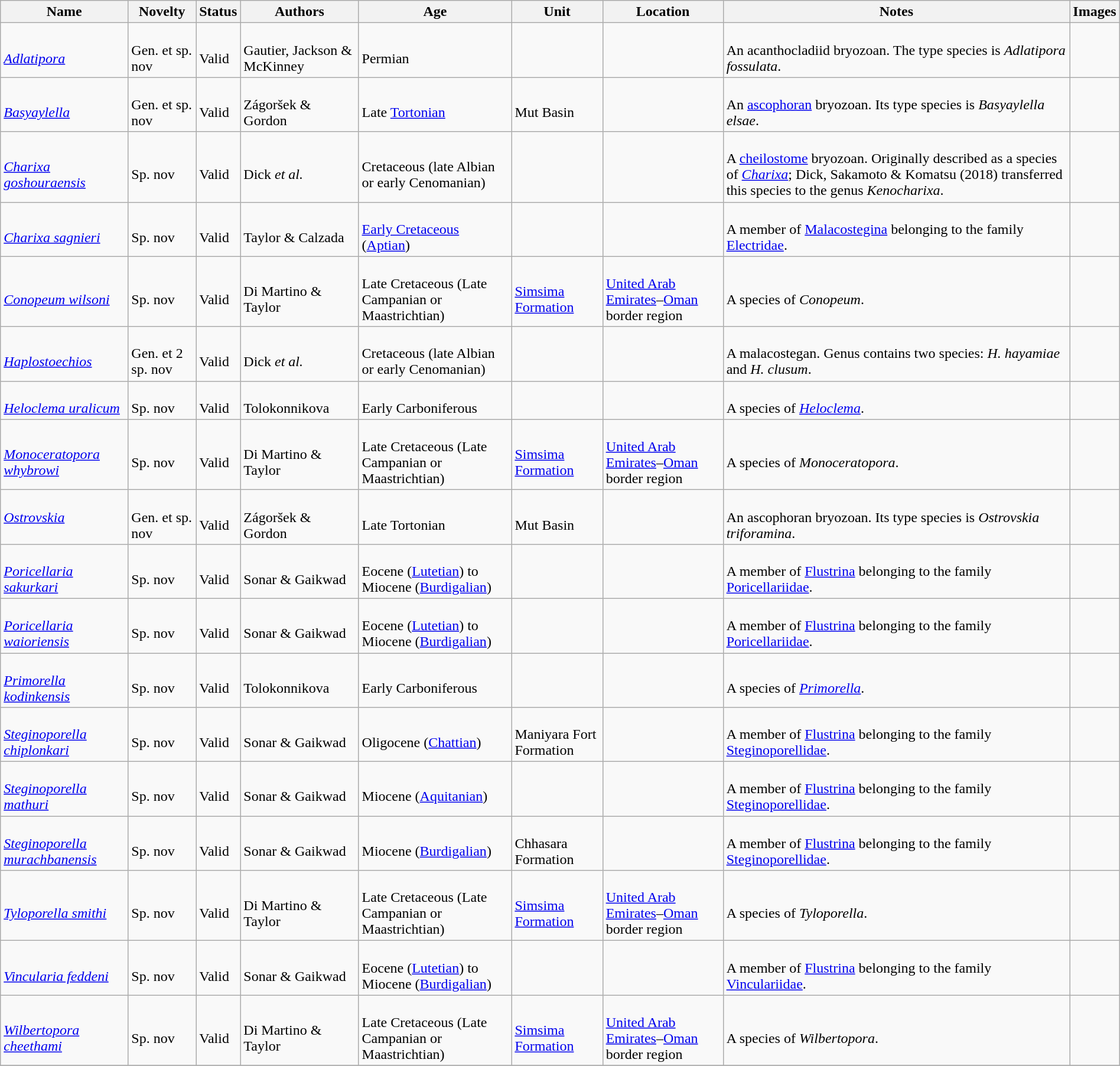<table class="wikitable sortable" align="center" width="100%">
<tr>
<th>Name</th>
<th>Novelty</th>
<th>Status</th>
<th>Authors</th>
<th>Age</th>
<th>Unit</th>
<th>Location</th>
<th>Notes</th>
<th>Images</th>
</tr>
<tr>
<td><br><em><a href='#'>Adlatipora</a></em></td>
<td><br>Gen. et sp. nov</td>
<td><br>Valid</td>
<td><br>Gautier, Jackson & McKinney</td>
<td><br>Permian</td>
<td></td>
<td><br></td>
<td><br>An acanthocladiid bryozoan. The type species is <em>Adlatipora fossulata</em>.</td>
<td></td>
</tr>
<tr>
<td><br><em><a href='#'>Basyaylella</a></em></td>
<td><br>Gen. et sp. nov</td>
<td><br>Valid</td>
<td><br>Zágoršek & Gordon</td>
<td><br>Late <a href='#'>Tortonian</a></td>
<td><br>Mut Basin</td>
<td><br></td>
<td><br>An <a href='#'>ascophoran</a> bryozoan. Its type species is <em>Basyaylella elsae</em>.</td>
<td></td>
</tr>
<tr>
<td><br><em><a href='#'>Charixa goshouraensis</a></em></td>
<td><br>Sp. nov</td>
<td><br>Valid</td>
<td><br>Dick <em>et al.</em></td>
<td><br>Cretaceous (late Albian or early Cenomanian)</td>
<td></td>
<td><br></td>
<td><br>A <a href='#'>cheilostome</a> bryozoan. Originally described as a species of <em><a href='#'>Charixa</a></em>; Dick, Sakamoto & Komatsu (2018) transferred this species to the genus <em>Kenocharixa</em>.</td>
<td></td>
</tr>
<tr>
<td><br><em><a href='#'>Charixa sagnieri</a></em></td>
<td><br>Sp. nov</td>
<td><br>Valid</td>
<td><br>Taylor & Calzada</td>
<td><br><a href='#'>Early Cretaceous</a> (<a href='#'>Aptian</a>)</td>
<td></td>
<td><br></td>
<td><br>A member of <a href='#'>Malacostegina</a> belonging to the family <a href='#'>Electridae</a>.</td>
<td></td>
</tr>
<tr>
<td><br><em><a href='#'>Conopeum wilsoni</a></em></td>
<td><br>Sp. nov</td>
<td><br>Valid</td>
<td><br>Di Martino & Taylor</td>
<td><br>Late Cretaceous (Late Campanian or Maastrichtian)</td>
<td><br><a href='#'>Simsima Formation</a></td>
<td><br><a href='#'>United Arab Emirates</a>–<a href='#'>Oman</a> border region</td>
<td><br>A species of <em>Conopeum</em>.</td>
<td></td>
</tr>
<tr>
<td><br><em><a href='#'>Haplostoechios</a></em></td>
<td><br>Gen. et 2 sp. nov</td>
<td><br>Valid</td>
<td><br>Dick <em>et al.</em></td>
<td><br>Cretaceous (late Albian or early Cenomanian)</td>
<td></td>
<td><br></td>
<td><br>A malacostegan. Genus contains two species: <em>H. hayamiae</em> and <em>H. clusum</em>.</td>
<td></td>
</tr>
<tr>
<td><br><em><a href='#'>Heloclema uralicum</a></em></td>
<td><br>Sp. nov</td>
<td><br>Valid</td>
<td><br>Tolokonnikova</td>
<td><br>Early Carboniferous</td>
<td></td>
<td><br></td>
<td><br>A species of <em><a href='#'>Heloclema</a></em>.</td>
<td></td>
</tr>
<tr>
<td><br><em><a href='#'>Monoceratopora whybrowi</a></em></td>
<td><br>Sp. nov</td>
<td><br>Valid</td>
<td><br>Di Martino & Taylor</td>
<td><br>Late Cretaceous (Late Campanian or Maastrichtian)</td>
<td><br><a href='#'>Simsima Formation</a></td>
<td><br><a href='#'>United Arab Emirates</a>–<a href='#'>Oman</a> border region</td>
<td><br>A species of <em>Monoceratopora</em>.</td>
<td></td>
</tr>
<tr>
<td><em><a href='#'>Ostrovskia</a></em></td>
<td><br>Gen. et sp. nov</td>
<td><br>Valid</td>
<td><br>Zágoršek & Gordon</td>
<td><br>Late Tortonian</td>
<td><br>Mut Basin</td>
<td><br></td>
<td><br>An ascophoran bryozoan. Its type species is <em>Ostrovskia triforamina</em>.</td>
<td></td>
</tr>
<tr>
<td><br><em><a href='#'>Poricellaria sakurkari</a></em></td>
<td><br>Sp. nov</td>
<td><br>Valid</td>
<td><br>Sonar & Gaikwad</td>
<td><br>Eocene (<a href='#'>Lutetian</a>) to Miocene (<a href='#'>Burdigalian</a>)</td>
<td></td>
<td><br></td>
<td><br>A member of <a href='#'>Flustrina</a> belonging to the family <a href='#'>Poricellariidae</a>.</td>
<td></td>
</tr>
<tr>
<td><br><em><a href='#'>Poricellaria waioriensis</a></em></td>
<td><br>Sp. nov</td>
<td><br>Valid</td>
<td><br>Sonar & Gaikwad</td>
<td><br>Eocene (<a href='#'>Lutetian</a>) to Miocene (<a href='#'>Burdigalian</a>)</td>
<td></td>
<td><br></td>
<td><br>A member of <a href='#'>Flustrina</a> belonging to the family <a href='#'>Poricellariidae</a>.</td>
<td></td>
</tr>
<tr>
<td><br><em><a href='#'>Primorella kodinkensis</a></em></td>
<td><br>Sp. nov</td>
<td><br>Valid</td>
<td><br>Tolokonnikova</td>
<td><br>Early Carboniferous</td>
<td></td>
<td><br></td>
<td><br>A species of <em><a href='#'>Primorella</a></em>.</td>
<td></td>
</tr>
<tr>
<td><br><em><a href='#'>Steginoporella chiplonkari</a></em></td>
<td><br>Sp. nov</td>
<td><br>Valid</td>
<td><br>Sonar & Gaikwad</td>
<td><br>Oligocene (<a href='#'>Chattian</a>)</td>
<td><br>Maniyara Fort Formation</td>
<td><br></td>
<td><br>A member of <a href='#'>Flustrina</a> belonging to the family <a href='#'>Steginoporellidae</a>.</td>
<td></td>
</tr>
<tr>
<td><br><em><a href='#'>Steginoporella mathuri</a></em></td>
<td><br>Sp. nov</td>
<td><br>Valid</td>
<td><br>Sonar & Gaikwad</td>
<td><br>Miocene (<a href='#'>Aquitanian</a>)</td>
<td></td>
<td><br></td>
<td><br>A member of <a href='#'>Flustrina</a> belonging to the family <a href='#'>Steginoporellidae</a>.</td>
<td></td>
</tr>
<tr>
<td><br><em><a href='#'>Steginoporella murachbanensis</a></em></td>
<td><br>Sp. nov</td>
<td><br>Valid</td>
<td><br>Sonar & Gaikwad</td>
<td><br>Miocene (<a href='#'>Burdigalian</a>)</td>
<td><br>Chhasara Formation</td>
<td><br></td>
<td><br>A member of <a href='#'>Flustrina</a> belonging to the family <a href='#'>Steginoporellidae</a>.</td>
<td></td>
</tr>
<tr>
<td><br><em><a href='#'>Tyloporella smithi</a></em></td>
<td><br>Sp. nov</td>
<td><br>Valid</td>
<td><br>Di Martino & Taylor</td>
<td><br>Late Cretaceous (Late Campanian or Maastrichtian)</td>
<td><br><a href='#'>Simsima Formation</a></td>
<td><br><a href='#'>United Arab Emirates</a>–<a href='#'>Oman</a> border region</td>
<td><br>A species of <em>Tyloporella</em>.</td>
<td></td>
</tr>
<tr>
<td><br><em><a href='#'>Vincularia feddeni</a></em></td>
<td><br>Sp. nov</td>
<td><br>Valid</td>
<td><br>Sonar & Gaikwad</td>
<td><br>Eocene (<a href='#'>Lutetian</a>) to Miocene (<a href='#'>Burdigalian</a>)</td>
<td></td>
<td><br></td>
<td><br>A member of <a href='#'>Flustrina</a> belonging to the family <a href='#'>Vinculariidae</a>.</td>
<td></td>
</tr>
<tr>
<td><br><em><a href='#'>Wilbertopora cheethami</a></em></td>
<td><br>Sp. nov</td>
<td><br>Valid</td>
<td><br>Di Martino & Taylor</td>
<td><br>Late Cretaceous (Late Campanian or Maastrichtian)</td>
<td><br><a href='#'>Simsima Formation</a></td>
<td><br><a href='#'>United Arab Emirates</a>–<a href='#'>Oman</a> border region</td>
<td><br>A species of <em>Wilbertopora</em>.</td>
<td></td>
</tr>
<tr>
</tr>
</table>
